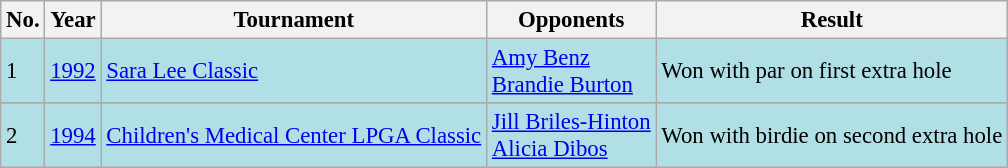<table class="wikitable" style="font-size:95%;">
<tr>
<th>No.</th>
<th>Year</th>
<th>Tournament</th>
<th>Opponents</th>
<th>Result</th>
</tr>
<tr style="background:#B0E0E6;">
<td>1</td>
<td><a href='#'>1992</a></td>
<td><a href='#'>Sara Lee Classic</a></td>
<td> <a href='#'>Amy Benz</a><br> <a href='#'>Brandie Burton</a></td>
<td>Won with par on first extra hole</td>
</tr>
<tr>
</tr>
<tr style="background:#B0E0E6;">
<td>2</td>
<td><a href='#'>1994</a></td>
<td><a href='#'>Children's Medical Center LPGA Classic</a></td>
<td> <a href='#'>Jill Briles-Hinton</a><br> <a href='#'>Alicia Dibos</a></td>
<td>Won with birdie on second extra hole</td>
</tr>
</table>
